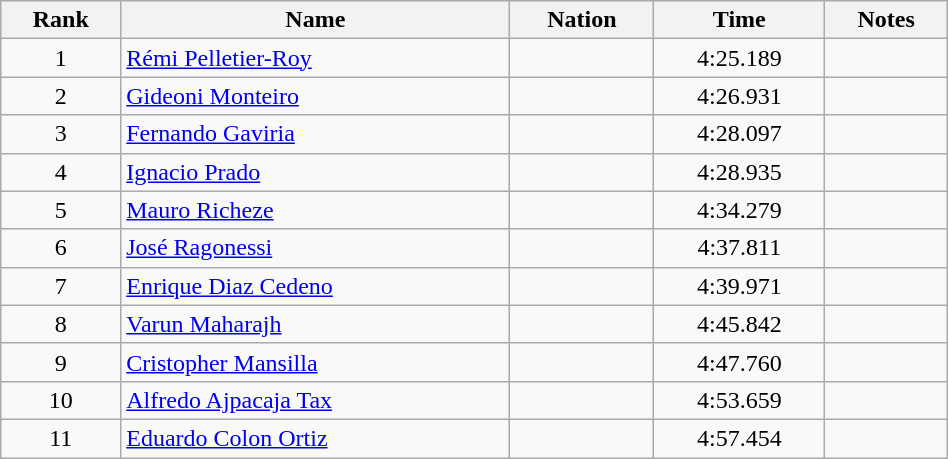<table class="wikitable sortable" style="text-align:center" width=50%>
<tr>
<th>Rank</th>
<th>Name</th>
<th>Nation</th>
<th>Time</th>
<th>Notes</th>
</tr>
<tr>
<td>1</td>
<td align=left><a href='#'>Rémi Pelletier-Roy</a></td>
<td align=left></td>
<td>4:25.189</td>
<td></td>
</tr>
<tr>
<td>2</td>
<td align=left><a href='#'>Gideoni Monteiro</a></td>
<td align=left></td>
<td>4:26.931</td>
<td></td>
</tr>
<tr>
<td>3</td>
<td align=left><a href='#'>Fernando Gaviria</a></td>
<td align=left></td>
<td>4:28.097</td>
<td></td>
</tr>
<tr>
<td>4</td>
<td align=left><a href='#'>Ignacio Prado</a></td>
<td align=left></td>
<td>4:28.935</td>
<td></td>
</tr>
<tr>
<td>5</td>
<td align=left><a href='#'>Mauro Richeze</a></td>
<td align=left></td>
<td>4:34.279</td>
<td></td>
</tr>
<tr>
<td>6</td>
<td align=left><a href='#'>José Ragonessi</a></td>
<td align=left></td>
<td>4:37.811</td>
<td></td>
</tr>
<tr>
<td>7</td>
<td align=left><a href='#'>Enrique Diaz Cedeno</a></td>
<td align=left></td>
<td>4:39.971</td>
<td></td>
</tr>
<tr>
<td>8</td>
<td align=left><a href='#'>Varun Maharajh</a></td>
<td align=left></td>
<td>4:45.842</td>
<td></td>
</tr>
<tr>
<td>9</td>
<td align=left><a href='#'>Cristopher Mansilla</a></td>
<td align=left></td>
<td>4:47.760</td>
<td></td>
</tr>
<tr>
<td>10</td>
<td align=left><a href='#'>Alfredo Ajpacaja Tax</a></td>
<td align=left></td>
<td>4:53.659</td>
<td></td>
</tr>
<tr>
<td>11</td>
<td align=left><a href='#'>Eduardo Colon Ortiz</a></td>
<td align=left></td>
<td>4:57.454</td>
<td></td>
</tr>
</table>
